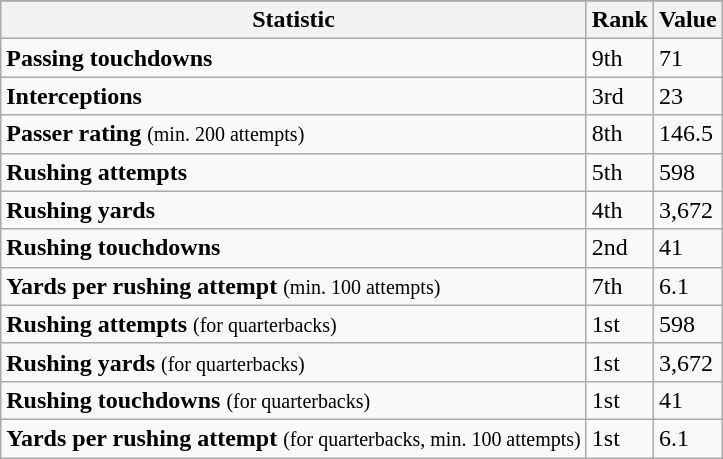<table class="wikitable">
<tr>
</tr>
<tr>
<th>Statistic</th>
<th>Rank</th>
<th>Value</th>
</tr>
<tr>
<td><strong>Passing touchdowns</strong></td>
<td>9th</td>
<td>71</td>
</tr>
<tr>
<td><strong>Interceptions</strong></td>
<td>3rd</td>
<td>23</td>
</tr>
<tr>
<td><strong>Passer rating</strong> <small>(min. 200 attempts)</small></td>
<td>8th</td>
<td>146.5</td>
</tr>
<tr>
<td><strong>Rushing attempts</strong></td>
<td>5th</td>
<td>598</td>
</tr>
<tr>
<td><strong>Rushing yards</strong></td>
<td>4th</td>
<td>3,672</td>
</tr>
<tr>
<td><strong>Rushing touchdowns</strong></td>
<td>2nd</td>
<td>41</td>
</tr>
<tr>
<td><strong>Yards per rushing attempt</strong> <small>(min. 100 attempts)</small></td>
<td>7th</td>
<td>6.1</td>
</tr>
<tr>
<td><strong>Rushing attempts</strong> <small>(for quarterbacks)</small></td>
<td>1st</td>
<td>598</td>
</tr>
<tr>
<td><strong>Rushing yards</strong> <small>(for quarterbacks)</small></td>
<td>1st</td>
<td>3,672</td>
</tr>
<tr>
<td><strong>Rushing touchdowns</strong> <small>(for quarterbacks)</small></td>
<td>1st</td>
<td>41</td>
</tr>
<tr>
<td><strong>Yards per rushing attempt</strong> <small>(for quarterbacks, min. 100 attempts)</small></td>
<td>1st</td>
<td>6.1</td>
</tr>
</table>
